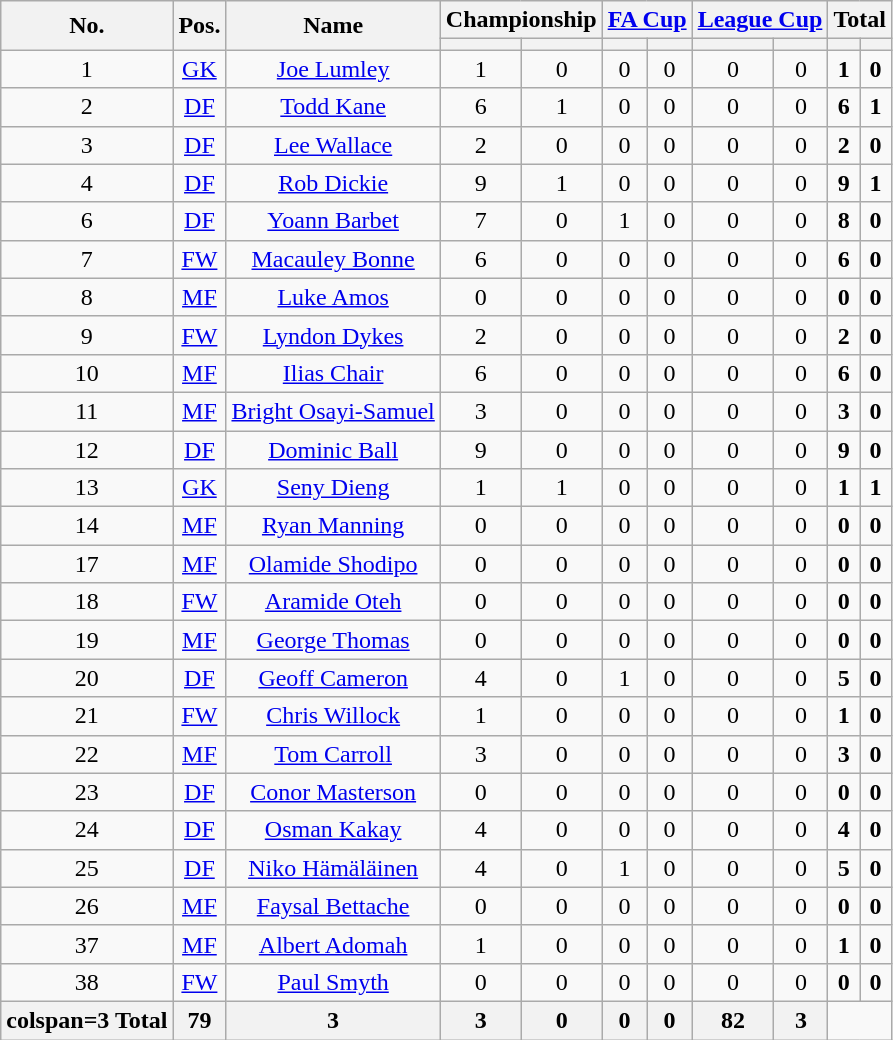<table class="wikitable sortable" style="text-align: center;">
<tr>
<th rowspan="2">No.</th>
<th rowspan="2">Pos.</th>
<th rowspan="2">Name</th>
<th colspan="2">Championship</th>
<th colspan="2"><a href='#'>FA Cup</a></th>
<th colspan="2"><a href='#'>League Cup</a></th>
<th colspan="2">Total</th>
</tr>
<tr>
<th></th>
<th></th>
<th></th>
<th></th>
<th></th>
<th></th>
<th></th>
<th></th>
</tr>
<tr>
<td>1</td>
<td><a href='#'>GK</a></td>
<td><a href='#'>Joe Lumley</a></td>
<td>1</td>
<td>0</td>
<td>0</td>
<td>0</td>
<td>0</td>
<td>0</td>
<td><strong>1</strong></td>
<td><strong>0</strong></td>
</tr>
<tr>
<td>2</td>
<td><a href='#'>DF</a></td>
<td><a href='#'>Todd Kane</a></td>
<td>6</td>
<td>1</td>
<td>0</td>
<td>0</td>
<td>0</td>
<td>0</td>
<td><strong>6</strong></td>
<td><strong>1</strong></td>
</tr>
<tr>
<td>3</td>
<td><a href='#'>DF</a></td>
<td><a href='#'>Lee Wallace</a></td>
<td>2</td>
<td>0</td>
<td>0</td>
<td>0</td>
<td>0</td>
<td>0</td>
<td><strong>2</strong></td>
<td><strong>0</strong></td>
</tr>
<tr>
<td>4</td>
<td><a href='#'>DF</a></td>
<td><a href='#'>Rob Dickie</a></td>
<td>9</td>
<td>1</td>
<td>0</td>
<td>0</td>
<td>0</td>
<td>0</td>
<td><strong>9</strong></td>
<td><strong>1</strong></td>
</tr>
<tr>
<td>6</td>
<td><a href='#'>DF</a></td>
<td><a href='#'>Yoann Barbet</a></td>
<td>7</td>
<td>0</td>
<td>1</td>
<td>0</td>
<td>0</td>
<td>0</td>
<td><strong>8</strong></td>
<td><strong>0</strong></td>
</tr>
<tr>
<td>7</td>
<td><a href='#'>FW</a></td>
<td><a href='#'>Macauley Bonne</a></td>
<td>6</td>
<td>0</td>
<td>0</td>
<td>0</td>
<td>0</td>
<td>0</td>
<td><strong>6</strong></td>
<td><strong>0</strong></td>
</tr>
<tr>
<td>8</td>
<td><a href='#'>MF</a></td>
<td><a href='#'>Luke Amos</a></td>
<td>0</td>
<td>0</td>
<td>0</td>
<td>0</td>
<td>0</td>
<td>0</td>
<td><strong>0</strong></td>
<td><strong>0</strong></td>
</tr>
<tr>
<td>9</td>
<td><a href='#'>FW</a></td>
<td><a href='#'>Lyndon Dykes</a></td>
<td>2</td>
<td>0</td>
<td>0</td>
<td>0</td>
<td>0</td>
<td>0</td>
<td><strong>2</strong></td>
<td><strong>0</strong></td>
</tr>
<tr>
<td>10</td>
<td><a href='#'>MF</a></td>
<td><a href='#'>Ilias Chair</a></td>
<td>6</td>
<td>0</td>
<td>0</td>
<td>0</td>
<td>0</td>
<td>0</td>
<td><strong>6</strong></td>
<td><strong>0</strong></td>
</tr>
<tr>
<td>11</td>
<td><a href='#'>MF</a></td>
<td><a href='#'>Bright Osayi-Samuel</a></td>
<td>3</td>
<td>0</td>
<td>0</td>
<td>0</td>
<td>0</td>
<td>0</td>
<td><strong>3</strong></td>
<td><strong>0</strong></td>
</tr>
<tr>
<td>12</td>
<td><a href='#'>DF</a></td>
<td><a href='#'>Dominic Ball</a></td>
<td>9</td>
<td>0</td>
<td>0</td>
<td>0</td>
<td>0</td>
<td>0</td>
<td><strong>9</strong></td>
<td><strong>0</strong></td>
</tr>
<tr>
<td>13</td>
<td><a href='#'>GK</a></td>
<td><a href='#'>Seny Dieng</a></td>
<td>1</td>
<td>1</td>
<td>0</td>
<td>0</td>
<td>0</td>
<td>0</td>
<td><strong>1</strong></td>
<td><strong>1</strong></td>
</tr>
<tr>
<td>14</td>
<td><a href='#'>MF</a></td>
<td><a href='#'>Ryan Manning</a></td>
<td>0</td>
<td>0</td>
<td>0</td>
<td>0</td>
<td>0</td>
<td>0</td>
<td><strong>0</strong></td>
<td><strong>0</strong></td>
</tr>
<tr>
<td>17</td>
<td><a href='#'>MF</a></td>
<td><a href='#'>Olamide Shodipo</a></td>
<td>0</td>
<td>0</td>
<td>0</td>
<td>0</td>
<td>0</td>
<td>0</td>
<td><strong>0</strong></td>
<td><strong>0</strong></td>
</tr>
<tr>
<td>18</td>
<td><a href='#'>FW</a></td>
<td><a href='#'>Aramide Oteh</a></td>
<td>0</td>
<td>0</td>
<td>0</td>
<td>0</td>
<td>0</td>
<td>0</td>
<td><strong>0</strong></td>
<td><strong>0</strong></td>
</tr>
<tr>
<td>19</td>
<td><a href='#'>MF</a></td>
<td><a href='#'>George Thomas</a></td>
<td>0</td>
<td>0</td>
<td>0</td>
<td>0</td>
<td>0</td>
<td>0</td>
<td><strong>0</strong></td>
<td><strong>0</strong></td>
</tr>
<tr>
<td>20</td>
<td><a href='#'>DF</a></td>
<td><a href='#'>Geoff Cameron</a></td>
<td>4</td>
<td>0</td>
<td>1</td>
<td>0</td>
<td>0</td>
<td>0</td>
<td><strong>5</strong></td>
<td><strong>0</strong></td>
</tr>
<tr>
<td>21</td>
<td><a href='#'>FW</a></td>
<td><a href='#'>Chris Willock</a></td>
<td>1</td>
<td>0</td>
<td>0</td>
<td>0</td>
<td>0</td>
<td>0</td>
<td><strong>1</strong></td>
<td><strong>0</strong></td>
</tr>
<tr>
<td>22</td>
<td><a href='#'>MF</a></td>
<td><a href='#'>Tom Carroll</a></td>
<td>3</td>
<td>0</td>
<td>0</td>
<td>0</td>
<td>0</td>
<td>0</td>
<td><strong>3</strong></td>
<td><strong>0</strong></td>
</tr>
<tr>
<td>23</td>
<td><a href='#'>DF</a></td>
<td><a href='#'>Conor Masterson</a></td>
<td>0</td>
<td>0</td>
<td>0</td>
<td>0</td>
<td>0</td>
<td>0</td>
<td><strong>0</strong></td>
<td><strong>0</strong></td>
</tr>
<tr>
<td>24</td>
<td><a href='#'>DF</a></td>
<td><a href='#'>Osman Kakay</a></td>
<td>4</td>
<td>0</td>
<td>0</td>
<td>0</td>
<td>0</td>
<td>0</td>
<td><strong>4</strong></td>
<td><strong>0</strong></td>
</tr>
<tr>
<td>25</td>
<td><a href='#'>DF</a></td>
<td><a href='#'>Niko Hämäläinen</a></td>
<td>4</td>
<td>0</td>
<td>1</td>
<td>0</td>
<td>0</td>
<td>0</td>
<td><strong>5</strong></td>
<td><strong>0</strong></td>
</tr>
<tr>
<td>26</td>
<td><a href='#'>MF</a></td>
<td><a href='#'>Faysal Bettache</a></td>
<td>0</td>
<td>0</td>
<td>0</td>
<td>0</td>
<td>0</td>
<td>0</td>
<td><strong>0</strong></td>
<td><strong>0</strong></td>
</tr>
<tr>
<td>37</td>
<td><a href='#'>MF</a></td>
<td><a href='#'>Albert Adomah</a></td>
<td>1</td>
<td>0</td>
<td>0</td>
<td>0</td>
<td>0</td>
<td>0</td>
<td><strong>1</strong></td>
<td><strong>0</strong></td>
</tr>
<tr>
<td>38</td>
<td><a href='#'>FW</a></td>
<td><a href='#'>Paul Smyth</a></td>
<td>0</td>
<td>0</td>
<td>0</td>
<td>0</td>
<td>0</td>
<td>0</td>
<td><strong>0</strong></td>
<td><strong>0</strong></td>
</tr>
<tr>
<th>colspan=3 Total</th>
<th>79</th>
<th>3</th>
<th>3</th>
<th>0</th>
<th>0</th>
<th>0</th>
<th>82</th>
<th>3</th>
</tr>
</table>
